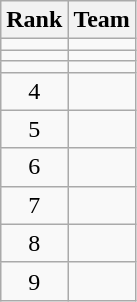<table class=wikitable style="text-align:center">
<tr>
<th>Rank</th>
<th>Team</th>
</tr>
<tr>
<td></td>
<td align=left></td>
</tr>
<tr>
<td></td>
<td align=left></td>
</tr>
<tr>
<td></td>
<td align=left></td>
</tr>
<tr>
<td>4</td>
<td align=left></td>
</tr>
<tr>
<td>5</td>
<td align=left></td>
</tr>
<tr>
<td>6</td>
<td align=left></td>
</tr>
<tr>
<td>7</td>
<td align=left></td>
</tr>
<tr>
<td>8</td>
<td align=left></td>
</tr>
<tr>
<td>9</td>
<td align=left></td>
</tr>
</table>
